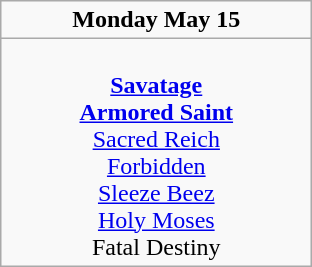<table class="wikitable">
<tr>
<td colspan="3" align="center"><strong>Monday May 15</strong></td>
</tr>
<tr>
<td valign="top" align="center" width=200><br><strong><a href='#'>Savatage</a></strong>
<br><strong><a href='#'>Armored Saint</a></strong>
<br><a href='#'>Sacred Reich</a>
<br><a href='#'>Forbidden</a>
<br><a href='#'>Sleeze Beez</a>
<br><a href='#'>Holy Moses</a>
<br>Fatal Destiny</td>
</tr>
</table>
